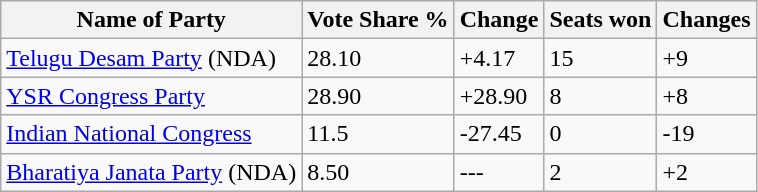<table class="wikitable sortable">
<tr>
<th>Name of Party</th>
<th>Vote Share %</th>
<th>Change</th>
<th>Seats won</th>
<th>Changes</th>
</tr>
<tr>
<td><a href='#'>Telugu Desam Party</a> (NDA)</td>
<td>28.10</td>
<td>+4.17</td>
<td>15</td>
<td>+9</td>
</tr>
<tr>
<td><a href='#'>YSR Congress Party</a></td>
<td>28.90</td>
<td>+28.90</td>
<td>8</td>
<td>+8</td>
</tr>
<tr>
<td><a href='#'>Indian National Congress</a></td>
<td>11.5</td>
<td>-27.45</td>
<td>0</td>
<td>-19</td>
</tr>
<tr>
<td><a href='#'>Bharatiya Janata Party</a> (NDA)</td>
<td>8.50</td>
<td>---</td>
<td>2</td>
<td>+2</td>
</tr>
</table>
